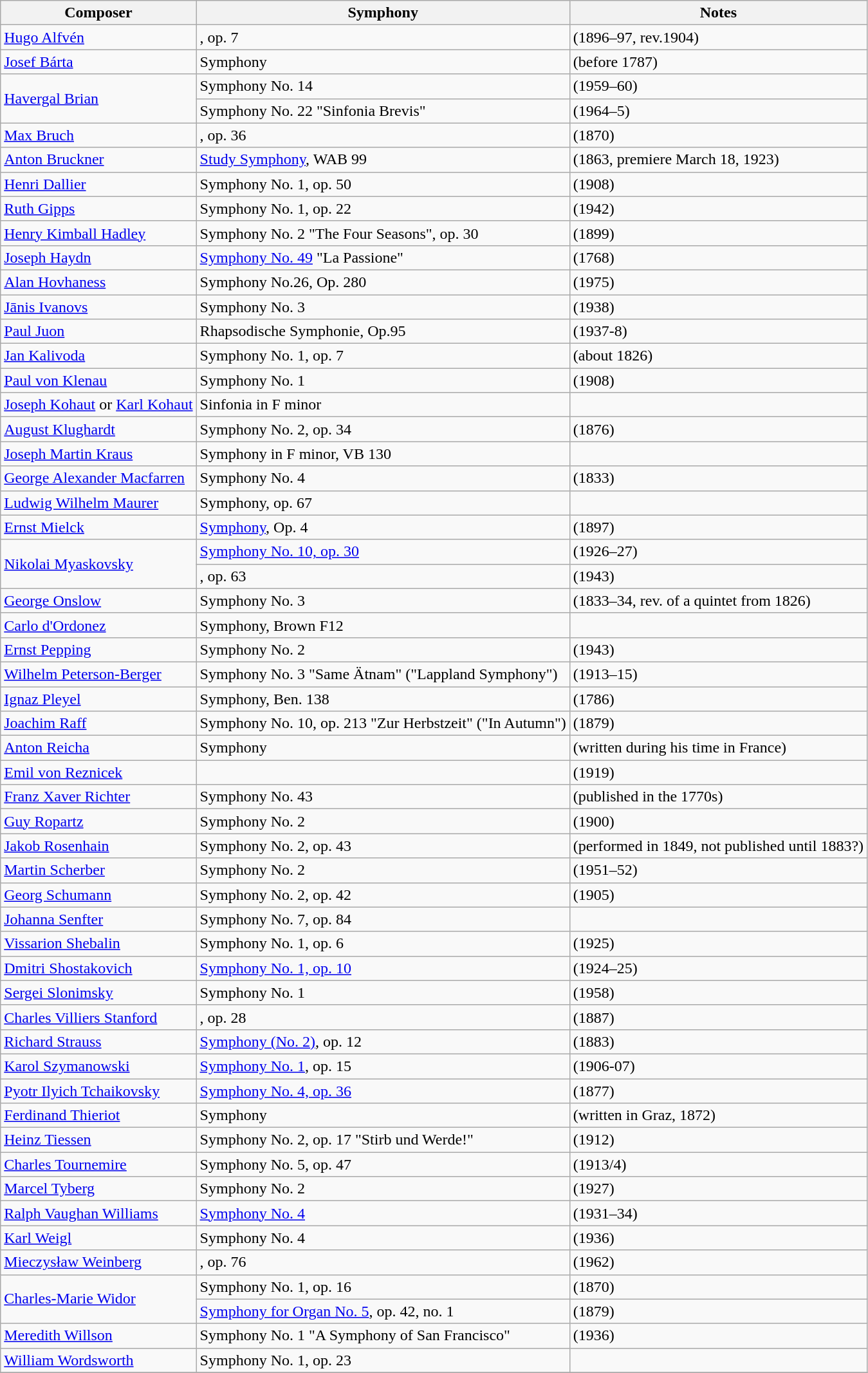<table class="wikitable">
<tr>
<th>Composer</th>
<th>Symphony</th>
<th>Notes</th>
</tr>
<tr>
<td><a href='#'>Hugo Alfvén</a></td>
<td>, op. 7</td>
<td>(1896–97, rev.1904)</td>
</tr>
<tr>
<td><a href='#'>Josef Bárta</a></td>
<td>Symphony</td>
<td>(before 1787)</td>
</tr>
<tr>
<td rowspan="2"><a href='#'>Havergal Brian</a></td>
<td>Symphony No. 14</td>
<td>(1959–60)</td>
</tr>
<tr>
<td>Symphony No. 22 "Sinfonia Brevis"</td>
<td>(1964–5)</td>
</tr>
<tr>
<td><a href='#'>Max Bruch</a></td>
<td>, op. 36</td>
<td>(1870)</td>
</tr>
<tr>
<td><a href='#'>Anton Bruckner</a></td>
<td><a href='#'>Study Symphony</a>, WAB 99</td>
<td>(1863, premiere March 18, 1923)</td>
</tr>
<tr>
<td><a href='#'>Henri Dallier</a></td>
<td>Symphony No. 1, op. 50</td>
<td>(1908)</td>
</tr>
<tr>
<td><a href='#'>Ruth Gipps</a></td>
<td>Symphony No. 1, op. 22</td>
<td>(1942)</td>
</tr>
<tr>
<td><a href='#'>Henry Kimball Hadley</a></td>
<td>Symphony No. 2 "The Four Seasons", op. 30</td>
<td>(1899)</td>
</tr>
<tr>
<td><a href='#'>Joseph Haydn</a></td>
<td><a href='#'>Symphony No. 49</a> "La Passione"</td>
<td>(1768)</td>
</tr>
<tr>
<td><a href='#'>Alan Hovhaness</a></td>
<td>Symphony No.26, Op. 280</td>
<td>(1975)</td>
</tr>
<tr>
<td><a href='#'>Jānis Ivanovs</a></td>
<td>Symphony No. 3</td>
<td>(1938)</td>
</tr>
<tr>
<td><a href='#'>Paul Juon</a></td>
<td>Rhapsodische Symphonie, Op.95</td>
<td>(1937-8)</td>
</tr>
<tr>
<td><a href='#'>Jan Kalivoda</a></td>
<td>Symphony No. 1, op. 7</td>
<td>(about 1826)</td>
</tr>
<tr>
<td><a href='#'>Paul von Klenau</a></td>
<td>Symphony No. 1</td>
<td>(1908)</td>
</tr>
<tr>
<td><a href='#'>Joseph Kohaut</a> or <a href='#'>Karl Kohaut</a></td>
<td>Sinfonia in F minor</td>
</tr>
<tr>
<td><a href='#'>August Klughardt</a></td>
<td>Symphony No. 2, op. 34</td>
<td>(1876)</td>
</tr>
<tr>
<td><a href='#'>Joseph Martin Kraus</a></td>
<td>Symphony in F minor, VB 130</td>
</tr>
<tr>
<td><a href='#'>George Alexander Macfarren</a></td>
<td>Symphony No. 4</td>
<td>(1833)</td>
</tr>
<tr>
<td><a href='#'>Ludwig Wilhelm Maurer</a></td>
<td>Symphony, op. 67</td>
</tr>
<tr>
<td><a href='#'>Ernst Mielck</a></td>
<td><a href='#'>Symphony</a>, Op. 4</td>
<td>(1897)</td>
</tr>
<tr>
<td rowspan="2"><a href='#'>Nikolai Myaskovsky</a></td>
<td><a href='#'>Symphony No. 10, op. 30</a></td>
<td>(1926–27)</td>
</tr>
<tr>
<td>, op. 63</td>
<td>(1943)</td>
</tr>
<tr>
<td><a href='#'>George Onslow</a></td>
<td>Symphony No. 3</td>
<td>(1833–34, rev. of a quintet from 1826)</td>
</tr>
<tr>
<td><a href='#'>Carlo d'Ordonez</a></td>
<td>Symphony, Brown F12</td>
</tr>
<tr>
<td><a href='#'>Ernst Pepping</a></td>
<td>Symphony No. 2</td>
<td>(1943)</td>
</tr>
<tr>
<td><a href='#'>Wilhelm Peterson-Berger</a></td>
<td>Symphony No. 3 "Same Ätnam" ("Lappland Symphony")</td>
<td>(1913–15)</td>
</tr>
<tr>
<td><a href='#'>Ignaz Pleyel</a></td>
<td>Symphony, Ben. 138</td>
<td>(1786)</td>
</tr>
<tr>
<td><a href='#'>Joachim Raff</a></td>
<td>Symphony No. 10, op. 213 "Zur Herbstzeit" ("In Autumn")</td>
<td>(1879)</td>
</tr>
<tr>
<td><a href='#'>Anton Reicha</a></td>
<td>Symphony</td>
<td>(written during his time in France)</td>
</tr>
<tr>
<td><a href='#'>Emil von Reznicek</a></td>
<td></td>
<td>(1919)</td>
</tr>
<tr>
<td><a href='#'>Franz Xaver Richter</a></td>
<td>Symphony No. 43</td>
<td>(published in the 1770s)</td>
</tr>
<tr>
<td><a href='#'>Guy Ropartz</a></td>
<td>Symphony No. 2</td>
<td>(1900)</td>
</tr>
<tr>
<td><a href='#'>Jakob Rosenhain</a></td>
<td>Symphony No. 2, op. 43</td>
<td>(performed in 1849, not published until 1883?)</td>
</tr>
<tr>
<td><a href='#'>Martin Scherber</a></td>
<td>Symphony No. 2</td>
<td>(1951–52)</td>
</tr>
<tr>
<td><a href='#'>Georg Schumann</a></td>
<td>Symphony No. 2, op. 42</td>
<td>(1905)</td>
</tr>
<tr>
<td><a href='#'>Johanna Senfter</a></td>
<td>Symphony No. 7, op. 84</td>
<td></td>
</tr>
<tr>
<td><a href='#'>Vissarion Shebalin</a></td>
<td>Symphony No. 1, op. 6</td>
<td>(1925)</td>
</tr>
<tr>
<td><a href='#'>Dmitri Shostakovich</a></td>
<td><a href='#'>Symphony No. 1, op. 10</a></td>
<td>(1924–25)</td>
</tr>
<tr>
<td><a href='#'>Sergei Slonimsky</a></td>
<td>Symphony No. 1</td>
<td>(1958)</td>
</tr>
<tr>
<td><a href='#'>Charles Villiers Stanford</a></td>
<td>, op. 28</td>
<td>(1887)</td>
</tr>
<tr>
<td><a href='#'>Richard Strauss</a></td>
<td><a href='#'>Symphony (No. 2)</a>, op. 12</td>
<td>(1883)</td>
</tr>
<tr>
<td><a href='#'>Karol Szymanowski</a></td>
<td><a href='#'>Symphony No. 1</a>, op. 15</td>
<td>(1906-07)</td>
</tr>
<tr>
<td><a href='#'>Pyotr Ilyich Tchaikovsky</a></td>
<td><a href='#'>Symphony No. 4, op. 36</a></td>
<td>(1877)</td>
</tr>
<tr>
<td><a href='#'>Ferdinand Thieriot</a></td>
<td>Symphony</td>
<td>(written in Graz, 1872)</td>
</tr>
<tr>
<td><a href='#'>Heinz Tiessen</a></td>
<td>Symphony No. 2, op. 17 "Stirb und Werde!"</td>
<td>(1912)</td>
</tr>
<tr>
<td><a href='#'>Charles Tournemire</a></td>
<td>Symphony No. 5, op. 47</td>
<td>(1913/4)</td>
</tr>
<tr>
<td><a href='#'>Marcel Tyberg</a></td>
<td>Symphony No. 2</td>
<td>(1927)</td>
</tr>
<tr>
<td><a href='#'>Ralph Vaughan Williams</a></td>
<td><a href='#'>Symphony No. 4</a></td>
<td>(1931–34)</td>
</tr>
<tr>
<td><a href='#'>Karl Weigl</a></td>
<td>Symphony No. 4</td>
<td>(1936)</td>
</tr>
<tr>
<td><a href='#'>Mieczysław Weinberg</a></td>
<td>, op. 76</td>
<td>(1962)</td>
</tr>
<tr>
<td rowspan="2"><a href='#'>Charles-Marie Widor</a></td>
<td>Symphony No. 1, op. 16</td>
<td>(1870) </td>
</tr>
<tr>
<td><a href='#'>Symphony for Organ No. 5</a>, op. 42, no. 1</td>
<td>(1879)</td>
</tr>
<tr>
<td><a href='#'>Meredith Willson</a></td>
<td>Symphony No. 1 "A Symphony of San Francisco"</td>
<td>(1936)</td>
</tr>
<tr>
<td><a href='#'>William Wordsworth</a></td>
<td>Symphony No. 1, op. 23</td>
<td></td>
</tr>
<tr>
</tr>
</table>
